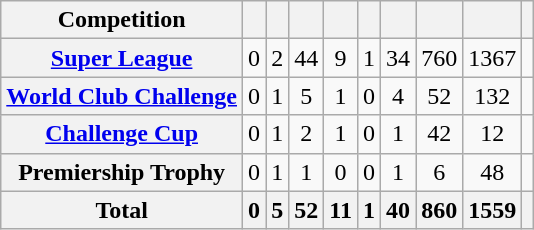<table class="wikitable plainrowheaders sortable">
<tr>
<th>Competition</th>
<th scope=col></th>
<th scope=col></th>
<th scope=col></th>
<th scope=col></th>
<th scope=col></th>
<th scope=col></th>
<th scope=col></th>
<th scope=col></th>
<th scope=col></th>
</tr>
<tr>
<th scope=row align=left><a href='#'>Super League</a></th>
<td align=center>0</td>
<td align=center>2</td>
<td align=center>44</td>
<td align=center>9</td>
<td align=center>1</td>
<td align=center>34</td>
<td align=center>760</td>
<td align=center>1367</td>
<td align=center></td>
</tr>
<tr>
<th scope=row align=left><a href='#'>World Club Challenge</a></th>
<td align=center>0</td>
<td align=center>1</td>
<td align=center>5</td>
<td align=center>1</td>
<td align=center>0</td>
<td align=center>4</td>
<td align=center>52</td>
<td align=center>132</td>
<td align=center></td>
</tr>
<tr>
<th scope=row align=left><a href='#'>Challenge Cup</a></th>
<td align=center>0</td>
<td align=center>1</td>
<td align=center>2</td>
<td align=center>1</td>
<td align=center>0</td>
<td align=center>1</td>
<td align=center>42</td>
<td align=center>12</td>
<td align=center></td>
</tr>
<tr>
<th scope=row align=left>Premiership Trophy</th>
<td align=center>0</td>
<td align=center>1</td>
<td align=center>1</td>
<td align=center>0</td>
<td align=center>0</td>
<td align=center>1</td>
<td align=center>6</td>
<td align=center>48</td>
<td align=center></td>
</tr>
<tr class=sortbottom>
<th scope=row><strong>Total</strong></th>
<th align=center>0</th>
<th align=center>5</th>
<th align=center>52</th>
<th align=center>11</th>
<th align=center>1</th>
<th align=center>40</th>
<th align=center>860</th>
<th align=center>1559</th>
<th align=center></th>
</tr>
</table>
